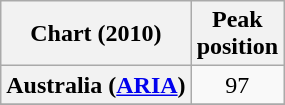<table class="wikitable sortable plainrowheaders" style="text-align: center;">
<tr>
<th scope="col">Chart (2010)</th>
<th scope="col">Peak<br>position</th>
</tr>
<tr>
<th scope="row">Australia (<a href='#'>ARIA</a>)</th>
<td>97</td>
</tr>
<tr>
</tr>
</table>
